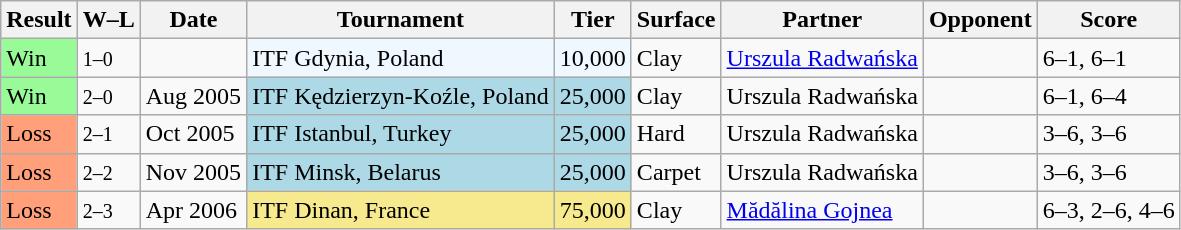<table class="sortable wikitable">
<tr>
<th>Result</th>
<th class="unsortable">W–L</th>
<th>Date</th>
<th>Tournament</th>
<th>Tier</th>
<th>Surface</th>
<th>Partner</th>
<th>Opponent</th>
<th class="unsortable">Score</th>
</tr>
<tr>
<td bgcolor=98FB98>Win</td>
<td><small>1–0</small></td>
<td></td>
<td style="background:#f0f8ff;">ITF Gdynia, Poland</td>
<td style="background:#f0f8ff;">10,000</td>
<td>Clay</td>
<td> <a href='#'>Urszula Radwańska</a></td>
<td></td>
<td>6–1, 6–1</td>
</tr>
<tr>
<td bgcolor=98FB98>Win</td>
<td><small>2–0</small></td>
<td>Aug 2005</td>
<td style="background:lightblue;">ITF Kędzierzyn-Koźle, Poland</td>
<td style="background:lightblue;">25,000</td>
<td>Clay</td>
<td> Urszula Radwańska</td>
<td></td>
<td>6–1, 6–4</td>
</tr>
<tr>
<td bgcolor=FFA07A>Loss</td>
<td><small>2–1</small></td>
<td>Oct 2005</td>
<td style="background:lightblue;">ITF Istanbul, Turkey</td>
<td style="background:lightblue;">25,000</td>
<td>Hard</td>
<td> Urszula Radwańska</td>
<td></td>
<td>3–6, 3–6</td>
</tr>
<tr>
<td bgcolor=FFA07A>Loss</td>
<td><small>2–2</small></td>
<td>Nov 2005</td>
<td style="background:lightblue;">ITF Minsk, Belarus</td>
<td style="background:lightblue;">25,000</td>
<td>Carpet</td>
<td> Urszula Radwańska</td>
<td></td>
<td>3–6, 3–6</td>
</tr>
<tr>
<td bgcolor=FFA07A>Loss</td>
<td><small>2–3</small></td>
<td>Apr 2006</td>
<td style="background:#f7e98e;">ITF Dinan, France</td>
<td style="background:#f7e98e;">75,000</td>
<td>Clay</td>
<td> <a href='#'>Mădălina Gojnea</a></td>
<td></td>
<td>6–3, 2–6, 4–6</td>
</tr>
</table>
